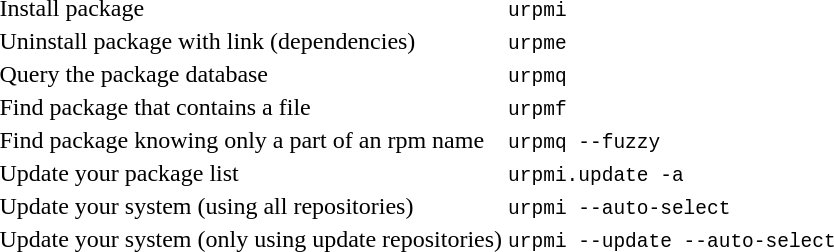<table border="0">
<tr ---->
<td>Install package</td>
<td><code>urpmi <package_name></code></td>
</tr>
<tr ---->
<td>Uninstall package with link (dependencies)</td>
<td><code>urpme <package_name></code></td>
</tr>
<tr ---->
<td>Query the package database</td>
<td><code>urpmq <package_name></code></td>
</tr>
<tr ---->
<td>Find package that contains a file</td>
<td><code>urpmf <file></code></td>
</tr>
<tr ---->
<td>Find package knowing only a part of an rpm name</td>
<td><code>urpmq --fuzzy <part-of-package_name></code></td>
</tr>
<tr ---->
<td>Update your package list</td>
<td><code>urpmi.update -a</code></td>
</tr>
<tr ---->
<td>Update your system (using all repositories)</td>
<td><code>urpmi --auto-select</code></td>
</tr>
<tr ---->
<td>Update your system (only using update repositories)</td>
<td><code>urpmi --update --auto-select</code></td>
</tr>
</table>
